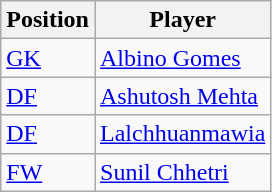<table class="wikitable sortable">
<tr>
<th>Position</th>
<th>Player</th>
</tr>
<tr>
<td><a href='#'>GK</a></td>
<td> <a href='#'>Albino Gomes</a></td>
</tr>
<tr>
<td><a href='#'>DF</a></td>
<td> <a href='#'>Ashutosh Mehta</a></td>
</tr>
<tr>
<td><a href='#'>DF</a></td>
<td> <a href='#'>Lalchhuanmawia</a></td>
</tr>
<tr>
<td><a href='#'>FW</a></td>
<td> <a href='#'>Sunil Chhetri</a></td>
</tr>
</table>
